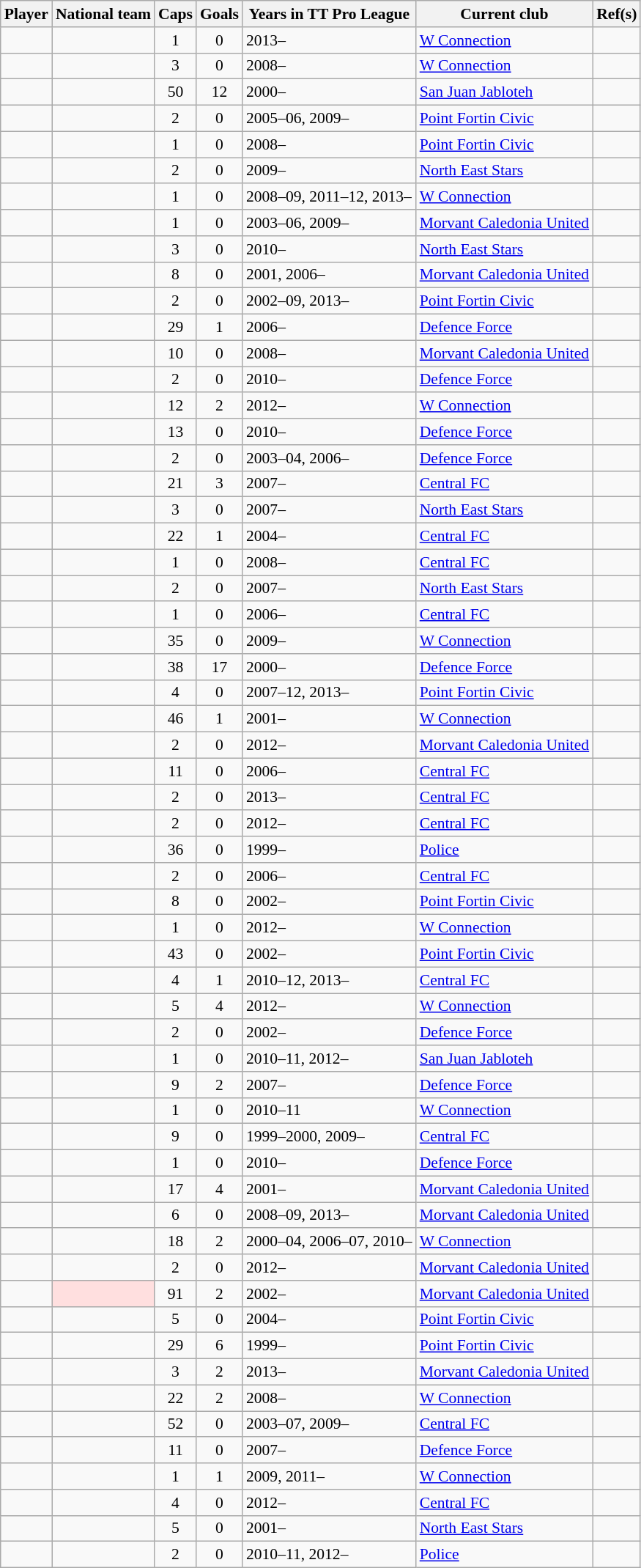<table class="sortable wikitable" style="font-size:90%;">
<tr>
<th>Player</th>
<th>National team</th>
<th>Caps</th>
<th>Goals</th>
<th>Years in TT Pro League</th>
<th>Current club</th>
<th class="unsortable">Ref(s)</th>
</tr>
<tr>
<td></td>
<td></td>
<td align="center">1</td>
<td align="center">0</td>
<td>2013–</td>
<td><a href='#'>W Connection</a></td>
<td align="center"></td>
</tr>
<tr>
<td></td>
<td></td>
<td align="center">3</td>
<td align="center">0</td>
<td>2008–</td>
<td><a href='#'>W Connection</a></td>
<td align="center"></td>
</tr>
<tr>
<td></td>
<td></td>
<td align="center">50</td>
<td align="center">12</td>
<td>2000–</td>
<td><a href='#'>San Juan Jabloteh</a></td>
<td align="center"></td>
</tr>
<tr>
<td>  </td>
<td></td>
<td align="center">2</td>
<td align="center">0</td>
<td>2005–06, 2009–</td>
<td><a href='#'>Point Fortin Civic</a></td>
<td align="center"></td>
</tr>
<tr>
<td></td>
<td></td>
<td align="center">1</td>
<td align="center">0</td>
<td>2008–</td>
<td><a href='#'>Point Fortin Civic</a></td>
<td align="center"></td>
</tr>
<tr>
<td></td>
<td></td>
<td align="center">2</td>
<td align="center">0</td>
<td>2009–</td>
<td><a href='#'>North East Stars</a></td>
<td align="center"></td>
</tr>
<tr>
<td></td>
<td></td>
<td align="center">1</td>
<td align="center">0</td>
<td>2008–09, 2011–12, 2013–</td>
<td><a href='#'>W Connection</a></td>
<td align="center"></td>
</tr>
<tr>
<td></td>
<td></td>
<td align="center">1</td>
<td align="center">0</td>
<td>2003–06, 2009–</td>
<td><a href='#'>Morvant Caledonia United</a></td>
<td align="center"></td>
</tr>
<tr>
<td></td>
<td></td>
<td align="center">3</td>
<td align="center">0</td>
<td>2010–</td>
<td><a href='#'>North East Stars</a></td>
<td align="center"></td>
</tr>
<tr>
<td></td>
<td></td>
<td align="center">8</td>
<td align="center">0</td>
<td>2001, 2006–</td>
<td><a href='#'>Morvant Caledonia United</a></td>
<td align="center"></td>
</tr>
<tr>
<td></td>
<td></td>
<td align="center">2</td>
<td align="center">0</td>
<td>2002–09, 2013–</td>
<td><a href='#'>Point Fortin Civic</a></td>
<td align="center"></td>
</tr>
<tr>
<td></td>
<td></td>
<td align="center">29</td>
<td align="center">1</td>
<td>2006–</td>
<td><a href='#'>Defence Force</a></td>
<td align="center"></td>
</tr>
<tr>
<td></td>
<td></td>
<td align="center">10</td>
<td align="center">0</td>
<td>2008–</td>
<td><a href='#'>Morvant Caledonia United</a></td>
<td align="center"></td>
</tr>
<tr>
<td></td>
<td></td>
<td align="center">2</td>
<td align="center">0</td>
<td>2010–</td>
<td><a href='#'>Defence Force</a></td>
<td align="center"></td>
</tr>
<tr>
<td></td>
<td></td>
<td align="center">12</td>
<td align="center">2</td>
<td>2012–</td>
<td><a href='#'>W Connection</a></td>
<td align="center"></td>
</tr>
<tr>
<td></td>
<td></td>
<td align="center">13</td>
<td align="center">0</td>
<td>2010–</td>
<td><a href='#'>Defence Force</a></td>
<td align="center"></td>
</tr>
<tr>
<td></td>
<td></td>
<td align="center">2</td>
<td align="center">0</td>
<td>2003–04, 2006–</td>
<td><a href='#'>Defence Force</a></td>
<td align="center"></td>
</tr>
<tr>
<td></td>
<td></td>
<td align="center">21</td>
<td align="center">3</td>
<td>2007–</td>
<td><a href='#'>Central FC</a></td>
<td align="center"></td>
</tr>
<tr>
<td></td>
<td></td>
<td align="center">3</td>
<td align="center">0</td>
<td>2007–</td>
<td><a href='#'>North East Stars</a></td>
<td align="center"></td>
</tr>
<tr>
<td></td>
<td></td>
<td align="center">22</td>
<td align="center">1</td>
<td>2004–</td>
<td><a href='#'>Central FC</a></td>
<td align="center"></td>
</tr>
<tr>
<td></td>
<td></td>
<td align="center">1</td>
<td align="center">0</td>
<td>2008–</td>
<td><a href='#'>Central FC</a></td>
<td align="center"></td>
</tr>
<tr>
<td></td>
<td></td>
<td align="center">2</td>
<td align="center">0</td>
<td>2007–</td>
<td><a href='#'>North East Stars</a></td>
<td align="center"></td>
</tr>
<tr>
<td></td>
<td></td>
<td align="center">1</td>
<td align="center">0</td>
<td>2006–</td>
<td><a href='#'>Central FC</a></td>
<td align="center"></td>
</tr>
<tr>
<td></td>
<td></td>
<td align="center">35</td>
<td align="center">0</td>
<td>2009–</td>
<td><a href='#'>W Connection</a></td>
<td align="center"></td>
</tr>
<tr>
<td></td>
<td></td>
<td align="center">38</td>
<td align="center">17</td>
<td>2000–</td>
<td><a href='#'>Defence Force</a></td>
<td align="center"></td>
</tr>
<tr>
<td></td>
<td></td>
<td align="center">4</td>
<td align="center">0</td>
<td>2007–12, 2013–</td>
<td><a href='#'>Point Fortin Civic</a></td>
<td align="center"></td>
</tr>
<tr>
<td></td>
<td></td>
<td align="center">46</td>
<td align="center">1</td>
<td>2001–</td>
<td><a href='#'>W Connection</a></td>
<td align="center"></td>
</tr>
<tr>
<td></td>
<td></td>
<td align="center">2</td>
<td align="center">0</td>
<td>2012–</td>
<td><a href='#'>Morvant Caledonia United</a></td>
<td align="center"></td>
</tr>
<tr>
<td></td>
<td></td>
<td align="center">11</td>
<td align="center">0</td>
<td>2006–</td>
<td><a href='#'>Central FC</a></td>
<td align="center"></td>
</tr>
<tr>
<td></td>
<td></td>
<td align="center">2</td>
<td align="center">0</td>
<td>2013–</td>
<td><a href='#'>Central FC</a></td>
<td align="center"></td>
</tr>
<tr>
<td></td>
<td></td>
<td align="center">2</td>
<td align="center">0</td>
<td>2012–</td>
<td><a href='#'>Central FC</a></td>
<td align="center"></td>
</tr>
<tr>
<td></td>
<td></td>
<td align="center">36</td>
<td align="center">0</td>
<td>1999–</td>
<td><a href='#'>Police</a></td>
<td align="center"></td>
</tr>
<tr>
<td></td>
<td></td>
<td align="center">2</td>
<td align="center">0</td>
<td>2006–</td>
<td><a href='#'>Central FC</a></td>
<td align="center"></td>
</tr>
<tr>
<td></td>
<td></td>
<td align="center">8</td>
<td align="center">0</td>
<td>2002–</td>
<td><a href='#'>Point Fortin Civic</a></td>
<td align="center"></td>
</tr>
<tr>
<td></td>
<td></td>
<td align="center">1</td>
<td align="center">0</td>
<td>2012–</td>
<td><a href='#'>W Connection</a></td>
<td align="center"></td>
</tr>
<tr>
<td></td>
<td></td>
<td align="center">43</td>
<td align="center">0</td>
<td>2002–</td>
<td><a href='#'>Point Fortin Civic</a></td>
<td align="center"></td>
</tr>
<tr>
<td></td>
<td></td>
<td align="center">4</td>
<td align="center">1</td>
<td>2010–12, 2013–</td>
<td><a href='#'>Central FC</a></td>
<td align="center"></td>
</tr>
<tr>
<td></td>
<td></td>
<td align="center">5</td>
<td align="center">4</td>
<td>2012–</td>
<td><a href='#'>W Connection</a></td>
<td align="center"></td>
</tr>
<tr>
<td></td>
<td></td>
<td align="center">2</td>
<td align="center">0</td>
<td>2002–</td>
<td><a href='#'>Defence Force</a></td>
<td align="center"></td>
</tr>
<tr>
<td></td>
<td></td>
<td align="center">1</td>
<td align="center">0</td>
<td>2010–11, 2012–</td>
<td><a href='#'>San Juan Jabloteh</a></td>
<td align="center"></td>
</tr>
<tr>
<td></td>
<td></td>
<td align="center">9</td>
<td align="center">2</td>
<td>2007–</td>
<td><a href='#'>Defence Force</a></td>
<td align="center"></td>
</tr>
<tr>
<td></td>
<td></td>
<td align="center">1</td>
<td align="center">0</td>
<td>2010–11</td>
<td><a href='#'>W Connection</a></td>
<td align="center"></td>
</tr>
<tr>
<td></td>
<td></td>
<td align="center">9</td>
<td align="center">0</td>
<td>1999–2000, 2009–</td>
<td><a href='#'>Central FC</a></td>
<td align="center"></td>
</tr>
<tr>
<td></td>
<td></td>
<td align="center">1</td>
<td align="center">0</td>
<td>2010–</td>
<td><a href='#'>Defence Force</a></td>
<td align="center"></td>
</tr>
<tr>
<td></td>
<td></td>
<td align="center">17</td>
<td align="center">4</td>
<td>2001–</td>
<td><a href='#'>Morvant Caledonia United</a></td>
<td align="center"></td>
</tr>
<tr>
<td></td>
<td></td>
<td align="center">6</td>
<td align="center">0</td>
<td>2008–09, 2013–</td>
<td><a href='#'>Morvant Caledonia United</a></td>
<td align="center"></td>
</tr>
<tr>
<td></td>
<td></td>
<td align="center">18</td>
<td align="center">2</td>
<td>2000–04, 2006–07, 2010–</td>
<td><a href='#'>W Connection</a></td>
<td align="center"></td>
</tr>
<tr>
<td></td>
<td></td>
<td align="center">2</td>
<td align="center">0</td>
<td>2012–</td>
<td><a href='#'>Morvant Caledonia United</a></td>
<td align="center"></td>
</tr>
<tr>
<td></td>
<td style="background:#ffdfdf;"></td>
<td align="center">91</td>
<td align="center">2</td>
<td>2002–</td>
<td><a href='#'>Morvant Caledonia United</a></td>
<td align="center"></td>
</tr>
<tr>
<td></td>
<td></td>
<td align="center">5</td>
<td align="center">0</td>
<td>2004–</td>
<td><a href='#'>Point Fortin Civic</a></td>
<td align="center"></td>
</tr>
<tr>
<td></td>
<td></td>
<td align="center">29</td>
<td align="center">6</td>
<td>1999–</td>
<td><a href='#'>Point Fortin Civic</a></td>
<td align="center"></td>
</tr>
<tr>
<td></td>
<td></td>
<td align="center">3</td>
<td align="center">2</td>
<td>2013–</td>
<td><a href='#'>Morvant Caledonia United</a></td>
<td align="center"></td>
</tr>
<tr>
<td></td>
<td></td>
<td align="center">22</td>
<td align="center">2</td>
<td>2008–</td>
<td><a href='#'>W Connection</a></td>
<td align="center"></td>
</tr>
<tr>
<td></td>
<td></td>
<td align="center">52</td>
<td align="center">0</td>
<td>2003–07, 2009–</td>
<td><a href='#'>Central FC</a></td>
<td align="center"></td>
</tr>
<tr>
<td></td>
<td></td>
<td align="center">11</td>
<td align="center">0</td>
<td>2007–</td>
<td><a href='#'>Defence Force</a></td>
<td align="center"></td>
</tr>
<tr>
<td></td>
<td></td>
<td align="center">1</td>
<td align="center">1</td>
<td>2009, 2011–</td>
<td><a href='#'>W Connection</a></td>
<td align="center"></td>
</tr>
<tr>
<td></td>
<td></td>
<td align="center">4</td>
<td align="center">0</td>
<td>2012–</td>
<td><a href='#'>Central FC</a></td>
<td align="center"></td>
</tr>
<tr>
<td></td>
<td></td>
<td align="center">5</td>
<td align="center">0</td>
<td>2001–</td>
<td><a href='#'>North East Stars</a></td>
<td align="center"></td>
</tr>
<tr>
<td></td>
<td></td>
<td align="center">2</td>
<td align="center">0</td>
<td>2010–11, 2012–</td>
<td><a href='#'>Police</a></td>
<td align="center"></td>
</tr>
</table>
